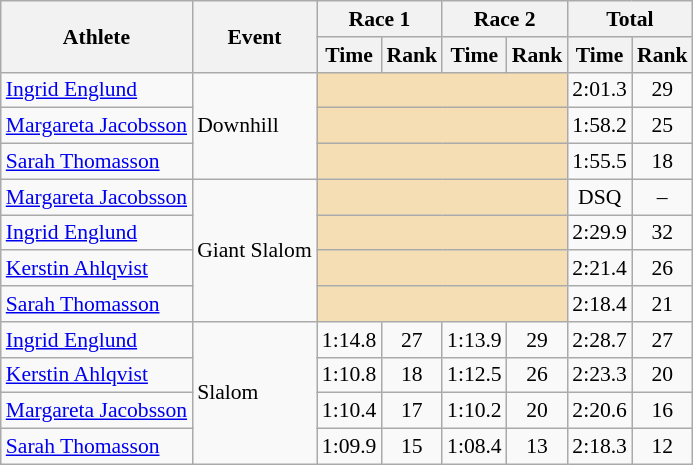<table class="wikitable" style="font-size:90%">
<tr>
<th rowspan="2">Athlete</th>
<th rowspan="2">Event</th>
<th colspan="2">Race 1</th>
<th colspan="2">Race 2</th>
<th colspan="2">Total</th>
</tr>
<tr>
<th>Time</th>
<th>Rank</th>
<th>Time</th>
<th>Rank</th>
<th>Time</th>
<th>Rank</th>
</tr>
<tr>
<td><a href='#'>Ingrid Englund</a></td>
<td rowspan="3">Downhill</td>
<td colspan="4" bgcolor="wheat"></td>
<td align="center">2:01.3</td>
<td align="center">29</td>
</tr>
<tr>
<td><a href='#'>Margareta Jacobsson</a></td>
<td colspan="4" bgcolor="wheat"></td>
<td align="center">1:58.2</td>
<td align="center">25</td>
</tr>
<tr>
<td><a href='#'>Sarah Thomasson</a></td>
<td colspan="4" bgcolor="wheat"></td>
<td align="center">1:55.5</td>
<td align="center">18</td>
</tr>
<tr>
<td><a href='#'>Margareta Jacobsson</a></td>
<td rowspan="4">Giant Slalom</td>
<td colspan="4" bgcolor="wheat"></td>
<td align="center">DSQ</td>
<td align="center">–</td>
</tr>
<tr>
<td><a href='#'>Ingrid Englund</a></td>
<td colspan="4" bgcolor="wheat"></td>
<td align="center">2:29.9</td>
<td align="center">32</td>
</tr>
<tr>
<td><a href='#'>Kerstin Ahlqvist</a></td>
<td colspan="4" bgcolor="wheat"></td>
<td align="center">2:21.4</td>
<td align="center">26</td>
</tr>
<tr>
<td><a href='#'>Sarah Thomasson</a></td>
<td colspan="4" bgcolor="wheat"></td>
<td align="center">2:18.4</td>
<td align="center">21</td>
</tr>
<tr>
<td><a href='#'>Ingrid Englund</a></td>
<td rowspan="4">Slalom</td>
<td align="center">1:14.8</td>
<td align="center">27</td>
<td align="center">1:13.9</td>
<td align="center">29</td>
<td align="center">2:28.7</td>
<td align="center">27</td>
</tr>
<tr>
<td><a href='#'>Kerstin Ahlqvist</a></td>
<td align="center">1:10.8</td>
<td align="center">18</td>
<td align="center">1:12.5</td>
<td align="center">26</td>
<td align="center">2:23.3</td>
<td align="center">20</td>
</tr>
<tr>
<td><a href='#'>Margareta Jacobsson</a></td>
<td align="center">1:10.4</td>
<td align="center">17</td>
<td align="center">1:10.2</td>
<td align="center">20</td>
<td align="center">2:20.6</td>
<td align="center">16</td>
</tr>
<tr>
<td><a href='#'>Sarah Thomasson</a></td>
<td align="center">1:09.9</td>
<td align="center">15</td>
<td align="center">1:08.4</td>
<td align="center">13</td>
<td align="center">2:18.3</td>
<td align="center">12</td>
</tr>
</table>
